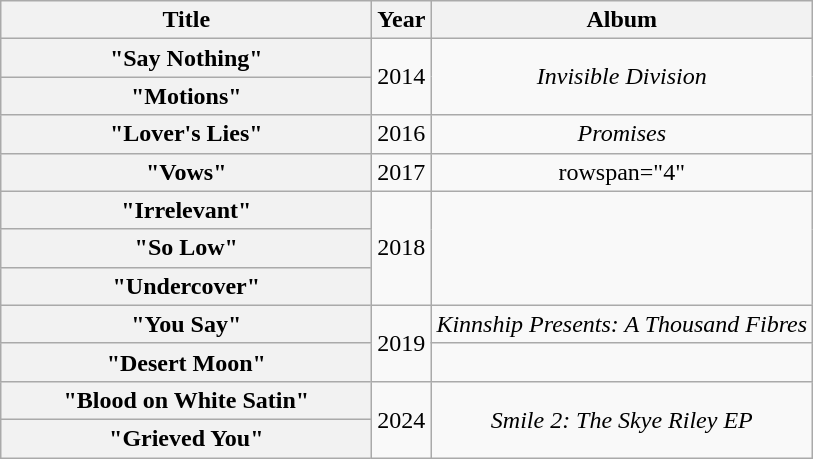<table class="wikitable plainrowheaders" style="text-align:center;">
<tr>
<th scope="col" style="width:15em;">Title</th>
<th scope="col">Year</th>
<th scope="col">Album</th>
</tr>
<tr>
<th scope="row">"Say Nothing"</th>
<td rowspan="2">2014</td>
<td rowspan="2"><em>Invisible Division</em></td>
</tr>
<tr>
<th scope="row">"Motions"</th>
</tr>
<tr>
<th scope="row">"Lover's Lies"</th>
<td>2016</td>
<td><em>Promises</em></td>
</tr>
<tr>
<th scope="row">"Vows"</th>
<td>2017</td>
<td>rowspan="4" </td>
</tr>
<tr>
<th scope="row">"Irrelevant"<br></th>
<td rowspan="3">2018</td>
</tr>
<tr>
<th scope="row">"So Low"</th>
</tr>
<tr>
<th scope="row">"Undercover"</th>
</tr>
<tr>
<th scope="row">"You Say"<br></th>
<td rowspan="2">2019</td>
<td><em>Kinnship Presents: A Thousand Fibres</em></td>
</tr>
<tr>
<th scope="row">"Desert Moon"<br></th>
<td></td>
</tr>
<tr>
<th scope="row">"Blood on White Satin"</th>
<td rowspan="2">2024</td>
<td rowspan="2"><em>Smile 2: The Skye Riley EP</em></td>
</tr>
<tr>
<th scope="row">"Grieved You"</th>
</tr>
</table>
